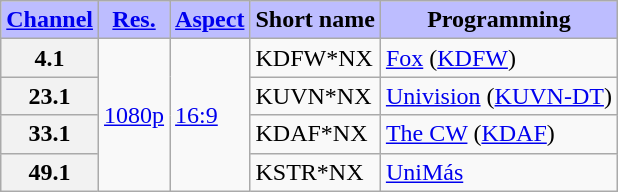<table class="wikitable">
<tr>
<th style="background-color: #bdbdff" scope = "col"><a href='#'>Channel</a></th>
<th style="background-color: #bdbdff" scope = "col"><a href='#'>Res.</a></th>
<th style="background-color: #bdbdff" scope = "col"><a href='#'>Aspect</a></th>
<th style="background-color: #bdbdff" scope = "col">Short name</th>
<th style="background-color: #bdbdff" scope = "col">Programming</th>
</tr>
<tr>
<th scope = "row">4.1</th>
<td rowspan="4"><a href='#'>1080p</a></td>
<td rowspan=4><a href='#'>16:9</a></td>
<td>KDFW*NX</td>
<td><a href='#'>Fox</a> (<a href='#'>KDFW</a>)</td>
</tr>
<tr>
<th scope = "row">23.1</th>
<td>KUVN*NX</td>
<td><a href='#'>Univision</a> (<a href='#'>KUVN-DT</a>)</td>
</tr>
<tr>
<th scope="row">33.1</th>
<td>KDAF*NX</td>
<td><a href='#'>The CW</a> (<a href='#'>KDAF</a>)</td>
</tr>
<tr>
<th scope="row">49.1</th>
<td>KSTR*NX</td>
<td><a href='#'>UniMás</a></td>
</tr>
</table>
